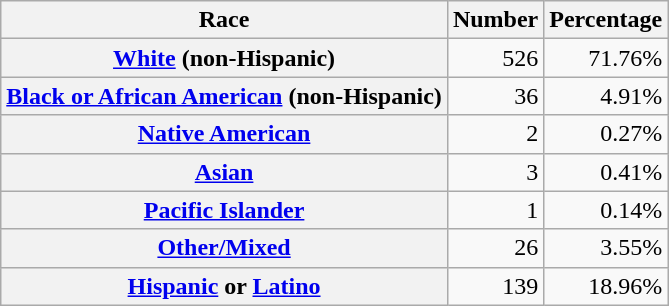<table class="wikitable" style="text-align:right">
<tr>
<th scope="col">Race</th>
<th scope="col">Number</th>
<th scope="col">Percentage</th>
</tr>
<tr>
<th scope="row"><a href='#'>White</a> (non-Hispanic)</th>
<td>526</td>
<td>71.76%</td>
</tr>
<tr>
<th scope="row"><a href='#'>Black or African American</a> (non-Hispanic)</th>
<td>36</td>
<td>4.91%</td>
</tr>
<tr>
<th scope="row"><a href='#'>Native American</a></th>
<td>2</td>
<td>0.27%</td>
</tr>
<tr>
<th scope="row"><a href='#'>Asian</a></th>
<td>3</td>
<td>0.41%</td>
</tr>
<tr>
<th scope="row"><a href='#'>Pacific Islander</a></th>
<td>1</td>
<td>0.14%</td>
</tr>
<tr>
<th scope="row"><a href='#'>Other/Mixed</a></th>
<td>26</td>
<td>3.55%</td>
</tr>
<tr>
<th scope="row"><a href='#'>Hispanic</a> or <a href='#'>Latino</a></th>
<td>139</td>
<td>18.96%</td>
</tr>
</table>
